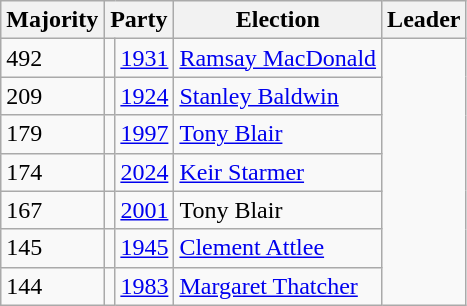<table class="wikitable sortable">
<tr>
<th>Majority</th>
<th colspan="2">Party</th>
<th>Election</th>
<th>Leader</th>
</tr>
<tr>
<td>492</td>
<td></td>
<td><a href='#'>1931</a></td>
<td><a href='#'>Ramsay MacDonald</a></td>
</tr>
<tr>
<td>209</td>
<td></td>
<td><a href='#'>1924</a></td>
<td><a href='#'>Stanley Baldwin</a></td>
</tr>
<tr>
<td>179</td>
<td></td>
<td><a href='#'>1997</a></td>
<td><a href='#'>Tony Blair</a></td>
</tr>
<tr>
<td>174</td>
<td></td>
<td><a href='#'>2024</a></td>
<td><a href='#'>Keir Starmer</a></td>
</tr>
<tr>
<td>167</td>
<td></td>
<td><a href='#'>2001</a></td>
<td>Tony Blair</td>
</tr>
<tr>
<td>145</td>
<td></td>
<td><a href='#'>1945</a></td>
<td><a href='#'>Clement Attlee</a></td>
</tr>
<tr>
<td>144</td>
<td></td>
<td><a href='#'>1983</a></td>
<td><a href='#'>Margaret Thatcher</a></td>
</tr>
</table>
